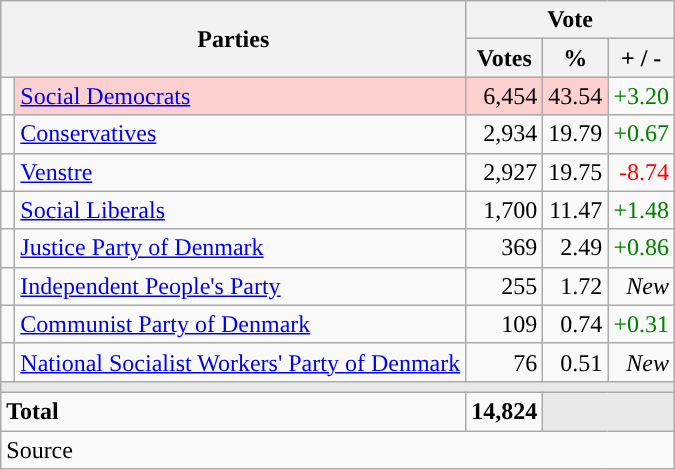<table class="wikitable" style="text-align:right;">
<tr>
<th style="text-align:centre;" rowspan="2" colspan="2" width="225">Parties</th>
<th colspan="3">Vote</th>
</tr>
<tr>
<th width="15">Votes</th>
<th width="15">%</th>
<th width="15">+ / -</th>
</tr>
<tr>
<td width="2" style="color:inherit;background:"></td>
<td bgcolor=#fbd0ce  align="left"><a href='#'>Social Democrats</a></td>
<td bgcolor=#fbd0ce>6,454</td>
<td bgcolor=#fbd0ce>43.54</td>
<td style=color:green;>+3.20</td>
</tr>
<tr>
<td width="2" style="color:inherit;background:"></td>
<td align="left"><a href='#'>Conservatives</a></td>
<td>2,934</td>
<td>19.79</td>
<td style=color:green;>+0.67</td>
</tr>
<tr>
<td width="2" style="color:inherit;background:"></td>
<td align="left"><a href='#'>Venstre</a></td>
<td>2,927</td>
<td>19.75</td>
<td style=color:red;>-8.74</td>
</tr>
<tr>
<td width="2" style="color:inherit;background:"></td>
<td align="left"><a href='#'>Social Liberals</a></td>
<td>1,700</td>
<td>11.47</td>
<td style=color:green;>+1.48</td>
</tr>
<tr>
<td width="2" style="color:inherit;background:"></td>
<td align="left"><a href='#'>Justice Party of Denmark</a></td>
<td>369</td>
<td>2.49</td>
<td style=color:green;>+0.86</td>
</tr>
<tr>
<td width="2" style="color:inherit;background:"></td>
<td align="left"><a href='#'>Independent People's Party</a></td>
<td>255</td>
<td>1.72</td>
<td><em>New</em></td>
</tr>
<tr>
<td width="2" style="color:inherit;background:"></td>
<td align="left"><a href='#'>Communist Party of Denmark</a></td>
<td>109</td>
<td>0.74</td>
<td style=color:green;>+0.31</td>
</tr>
<tr>
<td width="2" style="color:inherit;background:"></td>
<td align="left"><a href='#'>National Socialist Workers' Party of Denmark</a></td>
<td>76</td>
<td>0.51</td>
<td><em>New</em></td>
</tr>
<tr>
<td colspan="7" bgcolor="#E9E9E9"></td>
</tr>
<tr>
<td align="left" colspan="2"><strong>Total</strong></td>
<td><strong>14,824</strong></td>
<td bgcolor="#E9E9E9" colspan="2"></td>
</tr>
<tr>
<td align="left" colspan="6">Source</td>
</tr>
</table>
